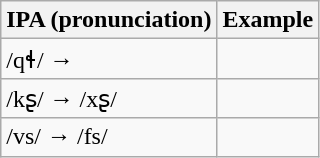<table class="wikitable">
<tr>
<th>IPA (pronunciation)</th>
<th>Example</th>
</tr>
<tr>
<td>/qɬ/ → </td>
<td></td>
</tr>
<tr>
<td>/kʂ/ → /xʂ/</td>
<td></td>
</tr>
<tr>
<td>/vs/ → /fs/</td>
<td></td>
</tr>
</table>
